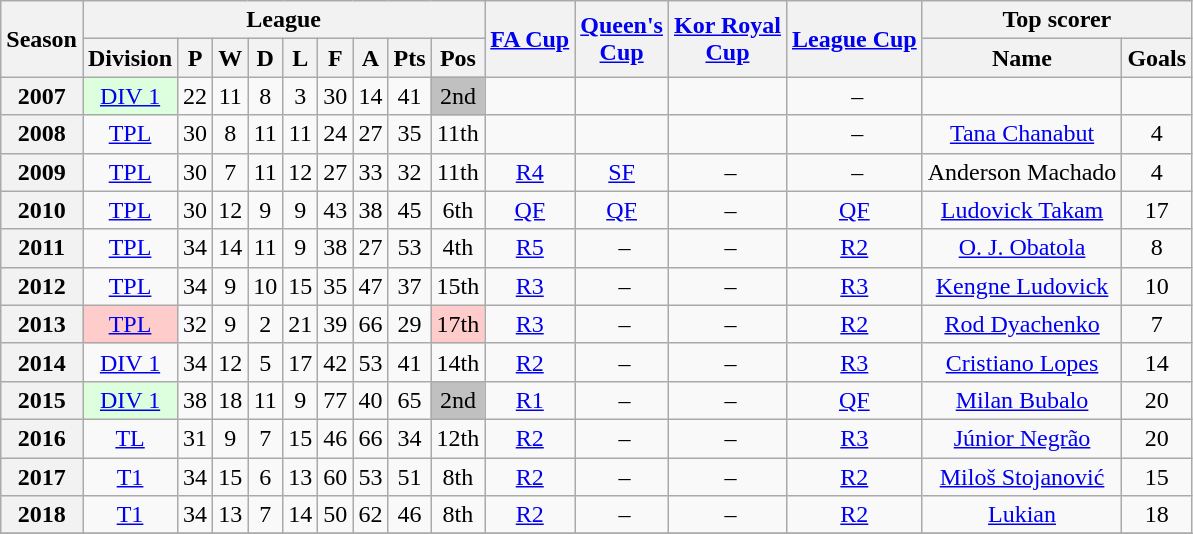<table class="wikitable" style="text-align: center">
<tr>
<th rowspan=2>Season</th>
<th colspan=9>League</th>
<th rowspan=2><a href='#'>FA Cup</a></th>
<th rowspan=2><a href='#'>Queen's<br>Cup</a></th>
<th rowspan=2><a href='#'>Kor Royal<br>Cup</a></th>
<th rowspan=2><a href='#'>League Cup</a></th>
<th colspan=2>Top scorer</th>
</tr>
<tr>
<th>Division</th>
<th>P</th>
<th>W</th>
<th>D</th>
<th>L</th>
<th>F</th>
<th>A</th>
<th>Pts</th>
<th>Pos</th>
<th>Name</th>
<th>Goals</th>
</tr>
<tr>
<th>2007</th>
<td bgcolor="#DDFFDD"><a href='#'>DIV 1</a></td>
<td>22</td>
<td>11</td>
<td>8</td>
<td>3</td>
<td>30</td>
<td>14</td>
<td>41</td>
<td bgcolor=silver>2nd</td>
<td></td>
<td></td>
<td></td>
<td> –</td>
<td></td>
<td></td>
</tr>
<tr>
<th>2008</th>
<td><a href='#'>TPL</a></td>
<td>30</td>
<td>8</td>
<td>11</td>
<td>11</td>
<td>24</td>
<td>27</td>
<td>35</td>
<td>11th</td>
<td></td>
<td></td>
<td></td>
<td> –</td>
<td><a href='#'>Tana Chanabut</a></td>
<td>4</td>
</tr>
<tr>
<th>2009</th>
<td><a href='#'>TPL</a></td>
<td>30</td>
<td>7</td>
<td>11</td>
<td>12</td>
<td>27</td>
<td>33</td>
<td>32</td>
<td>11th</td>
<td><a href='#'>R4</a></td>
<td><a href='#'>SF</a></td>
<td> –</td>
<td> –</td>
<td>Anderson Machado</td>
<td>4</td>
</tr>
<tr>
<th>2010</th>
<td><a href='#'>TPL</a></td>
<td>30</td>
<td>12</td>
<td>9</td>
<td>9</td>
<td>43</td>
<td>38</td>
<td>45</td>
<td>6th</td>
<td><a href='#'>QF</a></td>
<td><a href='#'>QF</a></td>
<td> –</td>
<td><a href='#'>QF</a></td>
<td><a href='#'>Ludovick Takam</a></td>
<td>17</td>
</tr>
<tr>
<th>2011</th>
<td><a href='#'>TPL</a></td>
<td>34</td>
<td>14</td>
<td>11</td>
<td>9</td>
<td>38</td>
<td>27</td>
<td>53</td>
<td>4th</td>
<td><a href='#'>R5</a></td>
<td> –</td>
<td> –</td>
<td><a href='#'>R2</a></td>
<td><a href='#'>O. J. Obatola</a></td>
<td>8</td>
</tr>
<tr>
<th>2012</th>
<td><a href='#'>TPL</a></td>
<td>34</td>
<td>9</td>
<td>10</td>
<td>15</td>
<td>35</td>
<td>47</td>
<td>37</td>
<td>15th</td>
<td><a href='#'>R3</a></td>
<td> –</td>
<td> –</td>
<td><a href='#'>R3</a></td>
<td><a href='#'>Kengne Ludovick</a></td>
<td>10</td>
</tr>
<tr>
<th>2013</th>
<td bgcolor="#FFCCCC"><a href='#'>TPL</a></td>
<td>32</td>
<td>9</td>
<td>2</td>
<td>21</td>
<td>39</td>
<td>66</td>
<td>29</td>
<td bgcolor="#FFCCCC">17th</td>
<td><a href='#'>R3</a></td>
<td> –</td>
<td> –</td>
<td><a href='#'>R2</a></td>
<td><a href='#'>Rod Dyachenko</a></td>
<td>7</td>
</tr>
<tr>
<th>2014</th>
<td><a href='#'>DIV 1</a></td>
<td>34</td>
<td>12</td>
<td>5</td>
<td>17</td>
<td>42</td>
<td>53</td>
<td>41</td>
<td>14th</td>
<td><a href='#'>R2</a></td>
<td> –</td>
<td> –</td>
<td><a href='#'>R3</a></td>
<td><a href='#'>Cristiano Lopes</a></td>
<td>14</td>
</tr>
<tr>
<th>2015</th>
<td bgcolor="#DDFFDD"><a href='#'>DIV 1</a></td>
<td>38</td>
<td>18</td>
<td>11</td>
<td>9</td>
<td>77</td>
<td>40</td>
<td>65</td>
<td bgcolor=silver>2nd</td>
<td><a href='#'>R1</a></td>
<td> –</td>
<td> –</td>
<td><a href='#'>QF</a></td>
<td><a href='#'>Milan Bubalo</a></td>
<td>20</td>
</tr>
<tr>
<th>2016</th>
<td><a href='#'>TL</a></td>
<td>31</td>
<td>9</td>
<td>7</td>
<td>15</td>
<td>46</td>
<td>66</td>
<td>34</td>
<td>12th</td>
<td><a href='#'>R2</a></td>
<td> –</td>
<td> –</td>
<td><a href='#'>R3</a></td>
<td><a href='#'>Júnior Negrão</a></td>
<td>20</td>
</tr>
<tr>
<th>2017</th>
<td><a href='#'>T1</a></td>
<td>34</td>
<td>15</td>
<td>6</td>
<td>13</td>
<td>60</td>
<td>53</td>
<td>51</td>
<td>8th</td>
<td><a href='#'>R2</a></td>
<td> –</td>
<td> –</td>
<td><a href='#'>R2</a></td>
<td><a href='#'>Miloš Stojanović</a></td>
<td>15</td>
</tr>
<tr>
<th>2018</th>
<td><a href='#'>T1</a></td>
<td>34</td>
<td>13</td>
<td>7</td>
<td>14</td>
<td>50</td>
<td>62</td>
<td>46</td>
<td>8th</td>
<td><a href='#'>R2</a></td>
<td> –</td>
<td> –</td>
<td><a href='#'>R2</a></td>
<td><a href='#'>Lukian</a></td>
<td>18</td>
</tr>
<tr>
</tr>
</table>
